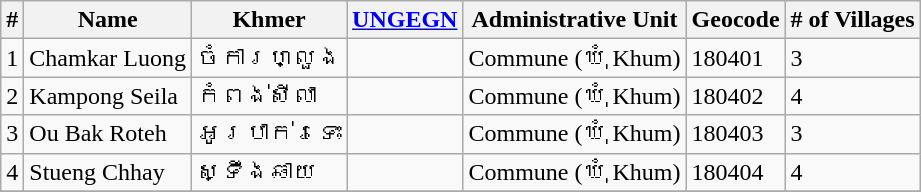<table class="wikitable sortable">
<tr>
<th>#</th>
<th>Name</th>
<th>Khmer</th>
<th><a href='#'>UNGEGN</a></th>
<th>Administrative Unit</th>
<th>Geocode</th>
<th># of Villages</th>
</tr>
<tr>
<td>1</td>
<td>Chamkar Luong</td>
<td>ចំការហ្លួង</td>
<td></td>
<td>Commune (ឃុំ Khum)</td>
<td>180401</td>
<td>3</td>
</tr>
<tr>
<td>2</td>
<td>Kampong Seila</td>
<td>កំពង់សីលា</td>
<td></td>
<td>Commune (ឃុំ Khum)</td>
<td>180402</td>
<td>4</td>
</tr>
<tr>
<td>3</td>
<td>Ou Bak Roteh</td>
<td>អូរបាក់រទេះ</td>
<td></td>
<td>Commune (ឃុំ Khum)</td>
<td>180403</td>
<td>3</td>
</tr>
<tr>
<td>4</td>
<td>Stueng Chhay</td>
<td>ស្ទឹងឆាយ</td>
<td></td>
<td>Commune (ឃុំ Khum)</td>
<td>180404</td>
<td>4</td>
</tr>
<tr>
</tr>
</table>
